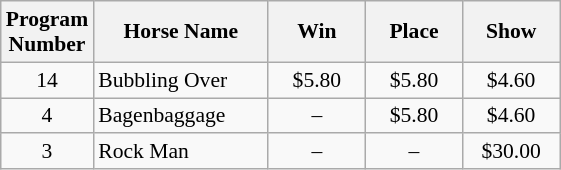<table class="wikitable sortable" style="font-size:90%">
<tr>
<th width="48px">Program<br>Number</th>
<th width="110px">Horse Name<br></th>
<th width="58px">Win<br></th>
<th width="58px">Place<br></th>
<th width="58px">Show</th>
</tr>
<tr>
<td align=center>14</td>
<td>Bubbling Over</td>
<td align=center>$5.80</td>
<td align=center>$5.80</td>
<td align=center>$4.60</td>
</tr>
<tr>
<td align=center>4</td>
<td>Bagenbaggage</td>
<td align=center>–</td>
<td align=center>$5.80</td>
<td align=center>$4.60</td>
</tr>
<tr>
<td align=center>3</td>
<td>Rock Man</td>
<td align=center>–</td>
<td align=center>–</td>
<td align=center>$30.00</td>
</tr>
</table>
